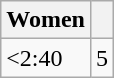<table class="wikitable">
<tr>
<th>Women</th>
<th></th>
</tr>
<tr>
<td><2:40</td>
<td>5</td>
</tr>
</table>
